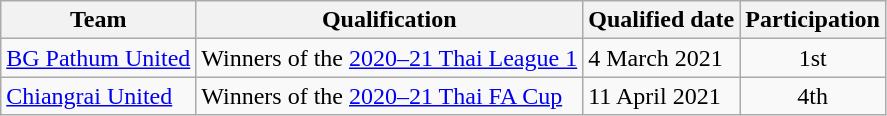<table class="wikitable">
<tr>
<th>Team</th>
<th>Qualification</th>
<th>Qualified date</th>
<th>Participation</th>
</tr>
<tr>
<td><a href='#'>BG Pathum United</a></td>
<td>Winners of the <a href='#'>2020–21 Thai League 1</a></td>
<td>4 March 2021</td>
<td align="center">1st</td>
</tr>
<tr>
<td><a href='#'>Chiangrai United</a></td>
<td>Winners of the <a href='#'>2020–21 Thai FA Cup</a></td>
<td>11 April 2021</td>
<td align="center">4th</td>
</tr>
</table>
